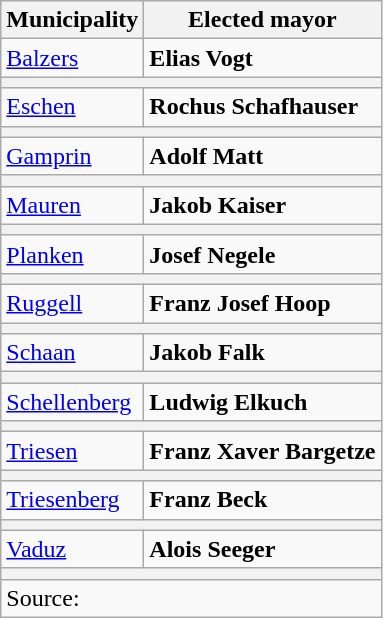<table class="wikitable" style="text-align:right">
<tr>
<th>Municipality</th>
<th>Elected mayor</th>
</tr>
<tr>
<td align="left"><a href='#'>Balzers</a></td>
<td align="left"><strong>Elias Vogt</strong></td>
</tr>
<tr>
<th colspan="2"></th>
</tr>
<tr>
<td align="left"><a href='#'>Eschen</a></td>
<td align="left"><strong>Rochus Schafhauser</strong></td>
</tr>
<tr>
<th colspan="2"></th>
</tr>
<tr>
<td align="left"><a href='#'>Gamprin</a></td>
<td align="left"><strong>Adolf Matt</strong></td>
</tr>
<tr>
<th colspan="2"></th>
</tr>
<tr>
<td align="left"><a href='#'>Mauren</a></td>
<td align="left"><strong>Jakob Kaiser</strong></td>
</tr>
<tr>
<th colspan="2"></th>
</tr>
<tr>
<td align="left"><a href='#'>Planken</a></td>
<td align="left"><strong>Josef Negele</strong></td>
</tr>
<tr>
<th colspan="2"></th>
</tr>
<tr>
<td align="left"><a href='#'>Ruggell</a></td>
<td align="left"><strong>Franz Josef Hoop</strong></td>
</tr>
<tr>
<th colspan="2"></th>
</tr>
<tr>
<td align="left"><a href='#'>Schaan</a></td>
<td align="left"><strong>Jakob Falk</strong></td>
</tr>
<tr>
<th colspan="2"></th>
</tr>
<tr>
<td align="left"><a href='#'>Schellenberg</a></td>
<td align="left"><strong>Ludwig Elkuch</strong></td>
</tr>
<tr>
<th colspan="2"></th>
</tr>
<tr>
<td align="left"><a href='#'>Triesen</a></td>
<td align="left"><strong>Franz Xaver Bargetze</strong></td>
</tr>
<tr>
<th colspan="2"></th>
</tr>
<tr>
<td align="left"><a href='#'>Triesenberg</a></td>
<td align="left"><strong>Franz Beck</strong></td>
</tr>
<tr>
<th colspan="2"></th>
</tr>
<tr>
<td align="left"><a href='#'>Vaduz</a></td>
<td align="left"><strong>Alois Seeger</strong></td>
</tr>
<tr>
<th colspan="2"></th>
</tr>
<tr>
<td colspan="2" align="left">Source: </td>
</tr>
</table>
